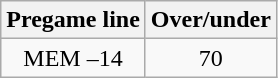<table class="wikitable">
<tr align="center">
<th style=>Pregame line</th>
<th style=>Over/under</th>
</tr>
<tr align="center">
<td>MEM –14</td>
<td>70</td>
</tr>
</table>
